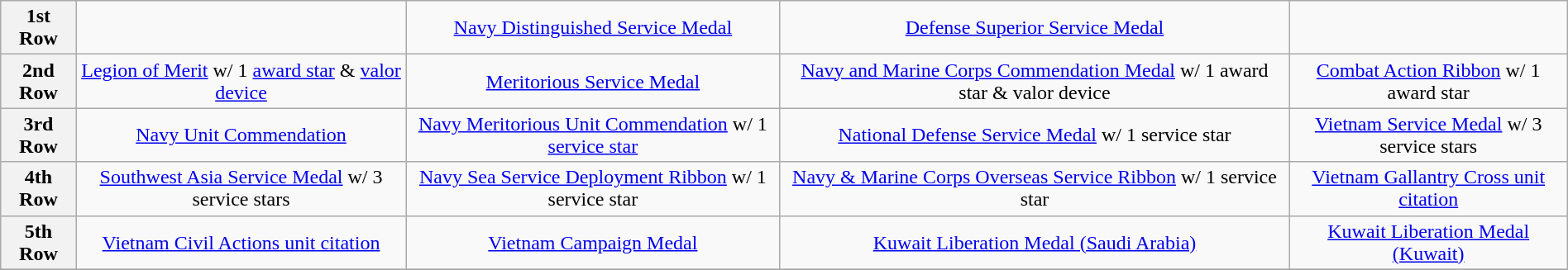<table class="wikitable" style="margin:1em auto; text-align:center;">
<tr>
<th>1st Row</th>
<td></td>
<td><a href='#'>Navy Distinguished Service Medal</a></td>
<td><a href='#'>Defense Superior Service Medal</a></td>
<td></td>
</tr>
<tr>
<th>2nd Row</th>
<td><a href='#'>Legion of Merit</a> w/ 1 <a href='#'>award star</a> & <a href='#'>valor device</a></td>
<td><a href='#'>Meritorious Service Medal</a></td>
<td><a href='#'>Navy and Marine Corps Commendation Medal</a> w/ 1 award star & valor device</td>
<td><a href='#'>Combat Action Ribbon</a> w/ 1 award star</td>
</tr>
<tr>
<th>3rd Row</th>
<td><a href='#'>Navy Unit Commendation</a></td>
<td><a href='#'>Navy Meritorious Unit Commendation</a> w/ 1 <a href='#'>service star</a></td>
<td><a href='#'>National Defense Service Medal</a> w/ 1 service star</td>
<td><a href='#'>Vietnam Service Medal</a> w/ 3 service stars</td>
</tr>
<tr>
<th>4th Row</th>
<td><a href='#'>Southwest Asia Service Medal</a> w/ 3 service stars</td>
<td><a href='#'>Navy Sea Service Deployment Ribbon</a> w/ 1 service star</td>
<td><a href='#'>Navy & Marine Corps Overseas Service Ribbon</a> w/ 1 service star</td>
<td><a href='#'>Vietnam Gallantry Cross unit citation</a></td>
</tr>
<tr>
<th>5th Row</th>
<td><a href='#'>Vietnam Civil Actions unit citation</a></td>
<td><a href='#'>Vietnam Campaign Medal</a></td>
<td><a href='#'>Kuwait Liberation Medal (Saudi Arabia)</a></td>
<td><a href='#'>Kuwait Liberation Medal (Kuwait)</a></td>
</tr>
<tr>
</tr>
</table>
